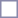<table style="border:1px solid #8888aa; padding:5px; font-size:95%; margin: 0px 12px 12px 0px;">
</table>
